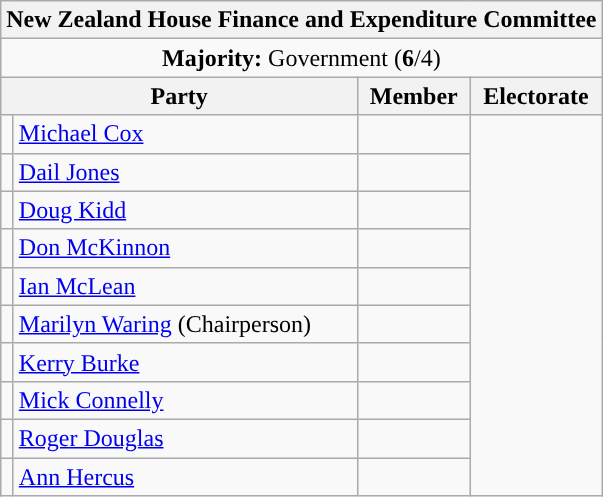<table class="wikitable">
<tr>
<th colspan="4">New Zealand House Finance and Expenditure Committee</th>
</tr>
<tr>
<td colspan="4" style="text-align:center; background:"><strong>Majority:</strong> Government (<strong>6</strong>/4)</td>
</tr>
<tr>
<th colspan="2">Party</th>
<th>Member</th>
<th>Electorate</th>
</tr>
<tr>
<td></td>
<td><a href='#'>Michael Cox</a></td>
<td></td>
</tr>
<tr>
<td></td>
<td><a href='#'>Dail Jones</a></td>
<td></td>
</tr>
<tr>
<td></td>
<td><a href='#'>Doug Kidd</a></td>
<td></td>
</tr>
<tr>
<td></td>
<td><a href='#'>Don McKinnon</a></td>
<td></td>
</tr>
<tr>
<td></td>
<td><a href='#'>Ian McLean</a></td>
<td></td>
</tr>
<tr>
<td></td>
<td><a href='#'>Marilyn Waring</a> (Chairperson)</td>
<td></td>
</tr>
<tr>
<td></td>
<td><a href='#'>Kerry Burke</a></td>
<td></td>
</tr>
<tr>
<td></td>
<td><a href='#'>Mick Connelly</a></td>
<td></td>
</tr>
<tr>
<td></td>
<td><a href='#'>Roger Douglas</a></td>
<td></td>
</tr>
<tr>
<td></td>
<td><a href='#'>Ann Hercus</a></td>
<td></td>
</tr>
</table>
